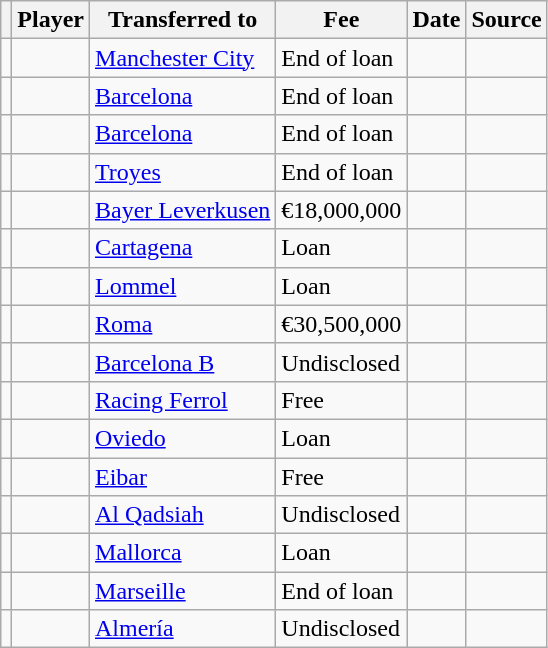<table class="wikitable plainrowheaders sortable">
<tr>
<th></th>
<th scope="col">Player</th>
<th>Transferred to</th>
<th style="width: 65px;">Fee</th>
<th scope="col">Date</th>
<th scope="col">Source</th>
</tr>
<tr>
<td align="center"></td>
<td></td>
<td> <a href='#'>Manchester City</a></td>
<td>End of loan</td>
<td></td>
<td></td>
</tr>
<tr>
<td align="center"></td>
<td></td>
<td> <a href='#'>Barcelona</a></td>
<td>End of loan</td>
<td></td>
<td></td>
</tr>
<tr>
<td align="center"></td>
<td></td>
<td> <a href='#'>Barcelona</a></td>
<td>End of loan</td>
<td></td>
<td></td>
</tr>
<tr>
<td align="center"></td>
<td></td>
<td> <a href='#'>Troyes</a></td>
<td>End of loan</td>
<td></td>
<td></td>
</tr>
<tr>
<td align="center"></td>
<td></td>
<td> <a href='#'>Bayer Leverkusen</a></td>
<td>€18,000,000</td>
<td></td>
<td></td>
</tr>
<tr>
<td align="center"></td>
<td></td>
<td> <a href='#'>Cartagena</a></td>
<td>Loan</td>
<td></td>
<td></td>
</tr>
<tr>
<td align="center"></td>
<td></td>
<td> <a href='#'>Lommel</a></td>
<td>Loan</td>
<td></td>
<td></td>
</tr>
<tr>
<td align="center"></td>
<td></td>
<td> <a href='#'>Roma</a></td>
<td>€30,500,000</td>
<td></td>
<td></td>
</tr>
<tr>
<td align="center"></td>
<td></td>
<td> <a href='#'>Barcelona B</a></td>
<td>Undisclosed</td>
<td></td>
<td></td>
</tr>
<tr>
<td align="center"></td>
<td></td>
<td> <a href='#'>Racing Ferrol</a></td>
<td>Free</td>
<td></td>
<td></td>
</tr>
<tr>
<td align="center"></td>
<td></td>
<td> <a href='#'>Oviedo</a></td>
<td>Loan</td>
<td></td>
<td></td>
</tr>
<tr>
<td align="center"></td>
<td></td>
<td> <a href='#'>Eibar</a></td>
<td>Free</td>
<td></td>
<td></td>
</tr>
<tr>
<td align="center"></td>
<td></td>
<td> <a href='#'>Al Qadsiah</a></td>
<td>Undisclosed</td>
<td></td>
<td></td>
</tr>
<tr>
<td align="center"></td>
<td></td>
<td> <a href='#'>Mallorca</a></td>
<td>Loan</td>
<td></td>
<td></td>
</tr>
<tr>
<td align="center"></td>
<td></td>
<td> <a href='#'>Marseille</a></td>
<td>End of loan</td>
<td></td>
<td></td>
</tr>
<tr>
<td align="center"></td>
<td></td>
<td> <a href='#'>Almería</a></td>
<td>Undisclosed</td>
<td></td>
<td></td>
</tr>
</table>
